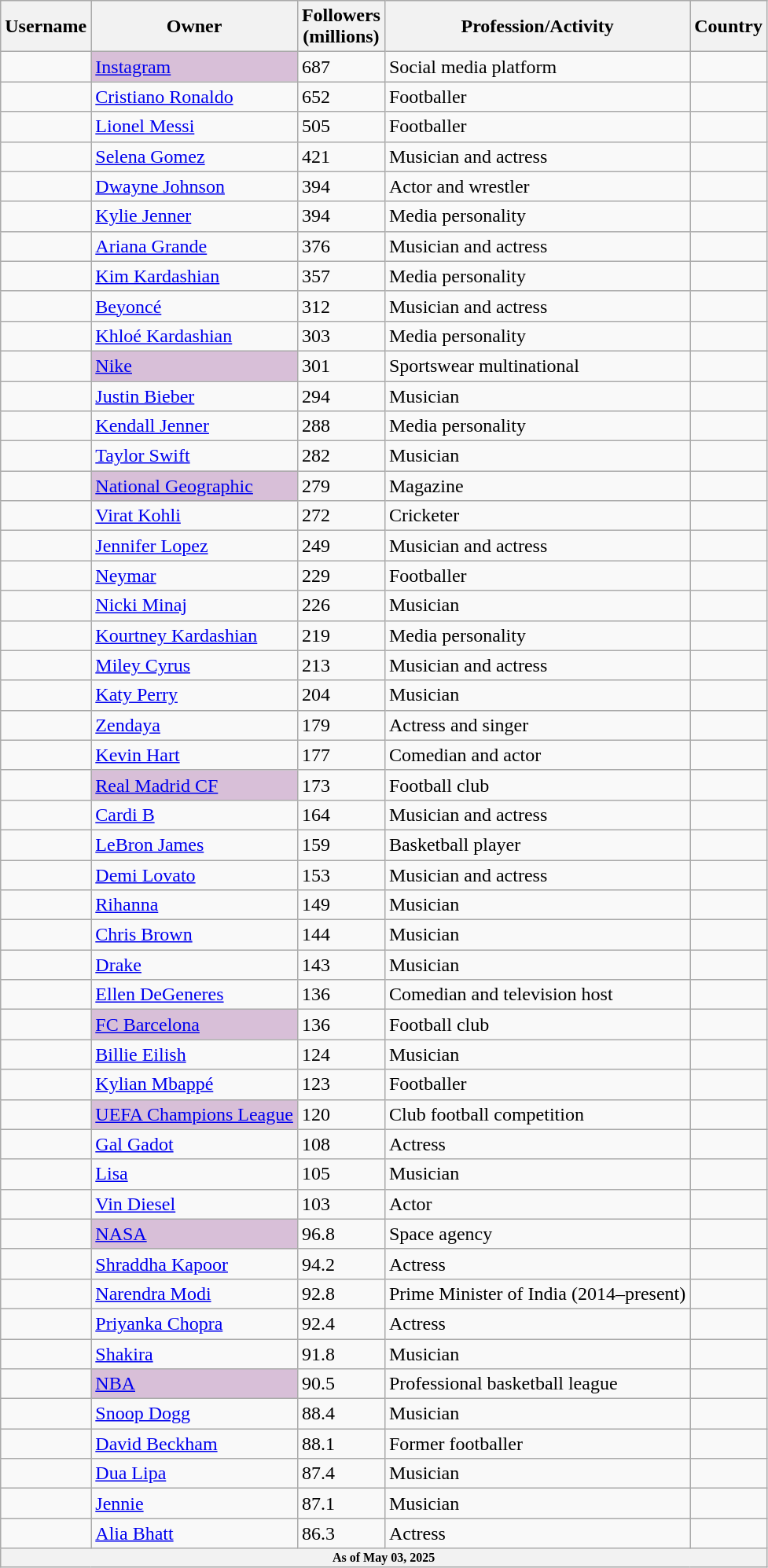<table class="sortable wikitable sticky-header static-row-numbers sort-under col4center">
<tr>
<th>Username</th>
<th>Owner</th>
<th>Followers<br>(millions)</th>
<th>Profession/Activity</th>
<th>Country</th>
</tr>
<tr>
<td></td>
<td scope="row" style="background-color:#D8BFD8"><a href='#'>Instagram</a></td>
<td>687</td>
<td>Social media platform</td>
<td></td>
</tr>
<tr>
<td></td>
<td><a href='#'>Cristiano Ronaldo</a></td>
<td>652</td>
<td>Footballer</td>
<td></td>
</tr>
<tr>
<td></td>
<td><a href='#'>Lionel Messi</a></td>
<td>505</td>
<td>Footballer</td>
<td></td>
</tr>
<tr>
<td></td>
<td><a href='#'>Selena Gomez</a></td>
<td>421</td>
<td>Musician and actress</td>
<td></td>
</tr>
<tr>
<td></td>
<td><a href='#'>Dwayne Johnson</a></td>
<td>394</td>
<td>Actor and wrestler</td>
<td></td>
</tr>
<tr>
<td></td>
<td><a href='#'>Kylie Jenner</a></td>
<td>394</td>
<td>Media personality</td>
<td></td>
</tr>
<tr>
<td></td>
<td><a href='#'>Ariana Grande</a></td>
<td>376</td>
<td>Musician and actress</td>
<td></td>
</tr>
<tr>
<td></td>
<td><a href='#'>Kim Kardashian</a></td>
<td>357</td>
<td>Media personality</td>
<td></td>
</tr>
<tr>
<td></td>
<td><a href='#'>Beyoncé</a></td>
<td>312</td>
<td>Musician and actress</td>
<td></td>
</tr>
<tr>
<td></td>
<td><a href='#'>Khloé Kardashian</a></td>
<td>303</td>
<td>Media personality</td>
<td></td>
</tr>
<tr>
<td></td>
<td scope="row" style="background-color:#D8BFD8"><a href='#'>Nike</a></td>
<td>301</td>
<td>Sportswear multinational</td>
<td></td>
</tr>
<tr>
<td></td>
<td><a href='#'>Justin Bieber</a></td>
<td>294</td>
<td>Musician</td>
<td></td>
</tr>
<tr>
<td></td>
<td><a href='#'>Kendall Jenner</a></td>
<td>288</td>
<td>Media personality</td>
<td></td>
</tr>
<tr>
<td></td>
<td><a href='#'>Taylor Swift</a></td>
<td>282</td>
<td>Musician</td>
<td></td>
</tr>
<tr>
<td></td>
<td scope="row" style="background-color:#D8BFD8"><a href='#'>National Geographic</a></td>
<td>279</td>
<td>Magazine</td>
<td></td>
</tr>
<tr>
<td></td>
<td><a href='#'>Virat Kohli</a></td>
<td>272</td>
<td>Cricketer</td>
<td></td>
</tr>
<tr>
<td></td>
<td><a href='#'>Jennifer Lopez</a></td>
<td>249</td>
<td>Musician and actress</td>
<td></td>
</tr>
<tr>
<td></td>
<td><a href='#'>Neymar</a></td>
<td>229</td>
<td>Footballer</td>
<td></td>
</tr>
<tr>
<td></td>
<td><a href='#'>Nicki Minaj</a></td>
<td>226</td>
<td>Musician</td>
<td></td>
</tr>
<tr>
<td></td>
<td><a href='#'>Kourtney Kardashian</a></td>
<td>219</td>
<td>Media personality</td>
<td></td>
</tr>
<tr>
<td></td>
<td><a href='#'>Miley Cyrus</a></td>
<td>213</td>
<td>Musician and actress</td>
<td></td>
</tr>
<tr>
<td></td>
<td><a href='#'>Katy Perry</a></td>
<td>204</td>
<td>Musician</td>
<td></td>
</tr>
<tr>
<td></td>
<td><a href='#'>Zendaya</a></td>
<td>179</td>
<td>Actress and singer</td>
<td></td>
</tr>
<tr>
<td></td>
<td><a href='#'>Kevin Hart</a></td>
<td>177</td>
<td>Comedian and actor</td>
<td></td>
</tr>
<tr>
<td></td>
<td scope="row" style="background-color:#D8BFD8"><a href='#'>Real Madrid CF</a></td>
<td>173</td>
<td>Football club</td>
<td></td>
</tr>
<tr>
<td></td>
<td><a href='#'>Cardi B</a></td>
<td>164</td>
<td>Musician and actress</td>
<td></td>
</tr>
<tr>
<td></td>
<td><a href='#'>LeBron James</a></td>
<td>159</td>
<td>Basketball player</td>
<td></td>
</tr>
<tr>
<td></td>
<td><a href='#'>Demi Lovato</a></td>
<td>153</td>
<td>Musician and actress</td>
<td></td>
</tr>
<tr>
<td></td>
<td><a href='#'>Rihanna</a></td>
<td>149</td>
<td>Musician</td>
<td></td>
</tr>
<tr>
<td></td>
<td><a href='#'>Chris Brown</a></td>
<td>144</td>
<td>Musician</td>
<td></td>
</tr>
<tr>
<td></td>
<td><a href='#'>Drake</a></td>
<td>143</td>
<td>Musician</td>
<td><br></td>
</tr>
<tr>
<td></td>
<td><a href='#'>Ellen DeGeneres</a></td>
<td>136</td>
<td>Comedian and television host</td>
<td></td>
</tr>
<tr>
<td></td>
<td scope="row" style="background-color:#D8BFD8"><a href='#'>FC Barcelona</a></td>
<td>136</td>
<td>Football club</td>
<td></td>
</tr>
<tr>
<td></td>
<td><a href='#'>Billie Eilish</a></td>
<td>124</td>
<td>Musician</td>
<td></td>
</tr>
<tr>
<td></td>
<td><a href='#'>Kylian Mbappé</a></td>
<td>123</td>
<td>Footballer</td>
<td></td>
</tr>
<tr>
<td></td>
<td scope="row" style="background-color:#D8BFD8"><a href='#'>UEFA Champions League</a></td>
<td>120</td>
<td>Club football competition</td>
<td></td>
</tr>
<tr>
<td></td>
<td><a href='#'>Gal Gadot</a></td>
<td>108</td>
<td>Actress</td>
<td></td>
</tr>
<tr>
<td></td>
<td><a href='#'>Lisa</a></td>
<td>105</td>
<td>Musician</td>
<td></td>
</tr>
<tr>
<td></td>
<td><a href='#'>Vin Diesel</a></td>
<td>103</td>
<td>Actor</td>
<td></td>
</tr>
<tr>
<td></td>
<td scope="row" style="background-color:#D8BFD8"><a href='#'>NASA</a></td>
<td>96.8</td>
<td>Space agency</td>
<td></td>
</tr>
<tr>
<td></td>
<td><a href='#'>Shraddha Kapoor</a></td>
<td>94.2</td>
<td>Actress</td>
<td></td>
</tr>
<tr>
<td></td>
<td><a href='#'>Narendra Modi</a></td>
<td>92.8</td>
<td>Prime Minister of India (2014–present)</td>
<td></td>
</tr>
<tr>
<td></td>
<td><a href='#'>Priyanka Chopra</a></td>
<td>92.4</td>
<td>Actress</td>
<td></td>
</tr>
<tr>
<td></td>
<td><a href='#'>Shakira</a></td>
<td>91.8</td>
<td>Musician</td>
<td></td>
</tr>
<tr>
<td></td>
<td scope="row" style="background-color:#D8BFD8"><a href='#'>NBA</a></td>
<td>90.5</td>
<td>Professional basketball league</td>
<td><br></td>
</tr>
<tr>
<td></td>
<td><a href='#'>Snoop Dogg</a></td>
<td>88.4</td>
<td>Musician</td>
<td></td>
</tr>
<tr>
<td></td>
<td><a href='#'>David Beckham</a></td>
<td>88.1</td>
<td>Former footballer</td>
<td></td>
</tr>
<tr>
<td></td>
<td><a href='#'>Dua Lipa</a></td>
<td>87.4</td>
<td>Musician</td>
<td><br></td>
</tr>
<tr>
<td></td>
<td><a href='#'>Jennie</a></td>
<td>87.1</td>
<td>Musician</td>
<td></td>
</tr>
<tr>
<td></td>
<td><a href='#'>Alia Bhatt</a></td>
<td>86.3</td>
<td>Actress</td>
<td></td>
</tr>
<tr>
<th colspan="6" style="text-align:center; font-size:8pt;">As of May 03, 2025</th>
</tr>
</table>
